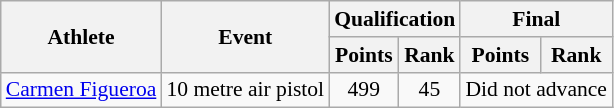<table class="wikitable" style="font-size:90%; text-align:center">
<tr>
<th rowspan="2">Athlete</th>
<th rowspan="2">Event</th>
<th colspan="2">Qualification</th>
<th colspan="2">Final</th>
</tr>
<tr>
<th>Points</th>
<th>Rank</th>
<th>Points</th>
<th>Rank</th>
</tr>
<tr>
<td align="left"><a href='#'>Carmen Figueroa</a></td>
<td align="left">10 metre air pistol</td>
<td>499</td>
<td>45</td>
<td colspan="2">Did not advance</td>
</tr>
</table>
